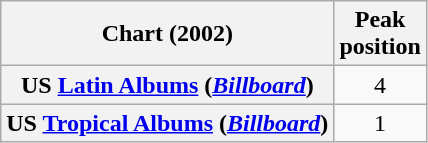<table class="wikitable sortable plainrowheaders">
<tr>
<th>Chart (2002)</th>
<th>Peak<br>position</th>
</tr>
<tr>
<th scope="row">US <a href='#'>Latin Albums</a> (<em><a href='#'>Billboard</a></em>)</th>
<td style="text-align:center;">4</td>
</tr>
<tr>
<th scope="row">US <a href='#'>Tropical Albums</a> (<em><a href='#'>Billboard</a></em>)</th>
<td style="text-align:center;">1</td>
</tr>
</table>
